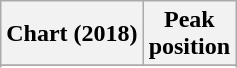<table class="wikitable plainrowheaders" style="text-align:center">
<tr>
<th scope="col">Chart (2018)</th>
<th scope="col">Peak<br>position</th>
</tr>
<tr>
</tr>
<tr>
</tr>
</table>
